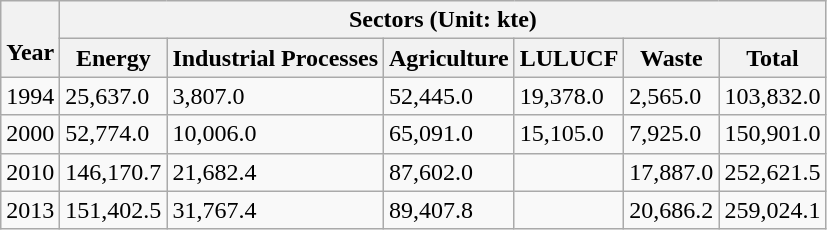<table class="wikitable">
<tr>
<th rowspan="2"><br>Year<br></th>
<th colspan="6">Sectors (Unit: kte)</th>
</tr>
<tr>
<th>Energy</th>
<th>Industrial Processes</th>
<th>Agriculture</th>
<th>LULUCF</th>
<th>Waste</th>
<th>Total</th>
</tr>
<tr>
<td>1994</td>
<td>25,637.0</td>
<td>3,807.0</td>
<td>52,445.0</td>
<td>19,378.0</td>
<td>2,565.0</td>
<td>103,832.0</td>
</tr>
<tr>
<td>2000</td>
<td>52,774.0</td>
<td>10,006.0</td>
<td>65,091.0</td>
<td>15,105.0</td>
<td>7,925.0</td>
<td>150,901.0</td>
</tr>
<tr>
<td>2010</td>
<td>146,170.7</td>
<td>21,682.4</td>
<td>87,602.0</td>
<td></td>
<td>17,887.0</td>
<td>252,621.5</td>
</tr>
<tr>
<td>2013</td>
<td>151,402.5</td>
<td>31,767.4</td>
<td>89,407.8</td>
<td></td>
<td>20,686.2</td>
<td>259,024.1</td>
</tr>
</table>
